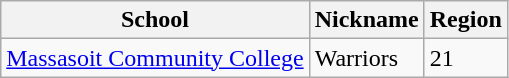<table class="wikitable">
<tr>
<th>School</th>
<th>Nickname</th>
<th>Region</th>
</tr>
<tr>
<td><a href='#'>Massasoit Community College</a></td>
<td>Warriors</td>
<td>21</td>
</tr>
</table>
